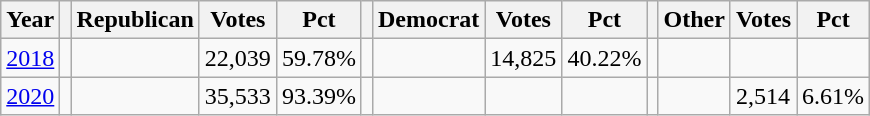<table class="wikitable">
<tr>
<th>Year</th>
<th></th>
<th>Republican</th>
<th>Votes</th>
<th>Pct</th>
<th></th>
<th>Democrat</th>
<th>Votes</th>
<th>Pct</th>
<th></th>
<th>Other</th>
<th>Votes</th>
<th>Pct</th>
</tr>
<tr>
<td><a href='#'>2018</a></td>
<td></td>
<td></td>
<td>22,039</td>
<td>59.78%</td>
<td></td>
<td></td>
<td>14,825</td>
<td>40.22%</td>
<td></td>
<td></td>
<td></td>
<td></td>
</tr>
<tr>
<td><a href='#'>2020</a></td>
<td></td>
<td></td>
<td>35,533</td>
<td>93.39%</td>
<td></td>
<td></td>
<td></td>
<td></td>
<td></td>
<td></td>
<td>2,514</td>
<td>6.61%</td>
</tr>
</table>
